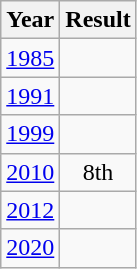<table class="wikitable" style="text-align: center">
<tr>
<th>Year</th>
<th>Result</th>
</tr>
<tr>
<td><a href='#'>1985</a></td>
<td></td>
</tr>
<tr>
<td><a href='#'>1991</a></td>
<td></td>
</tr>
<tr>
<td><a href='#'>1999</a></td>
<td></td>
</tr>
<tr>
<td><a href='#'>2010</a></td>
<td>8th</td>
</tr>
<tr>
<td><a href='#'>2012</a></td>
<td></td>
</tr>
<tr>
<td><a href='#'>2020</a></td>
<td></td>
</tr>
</table>
